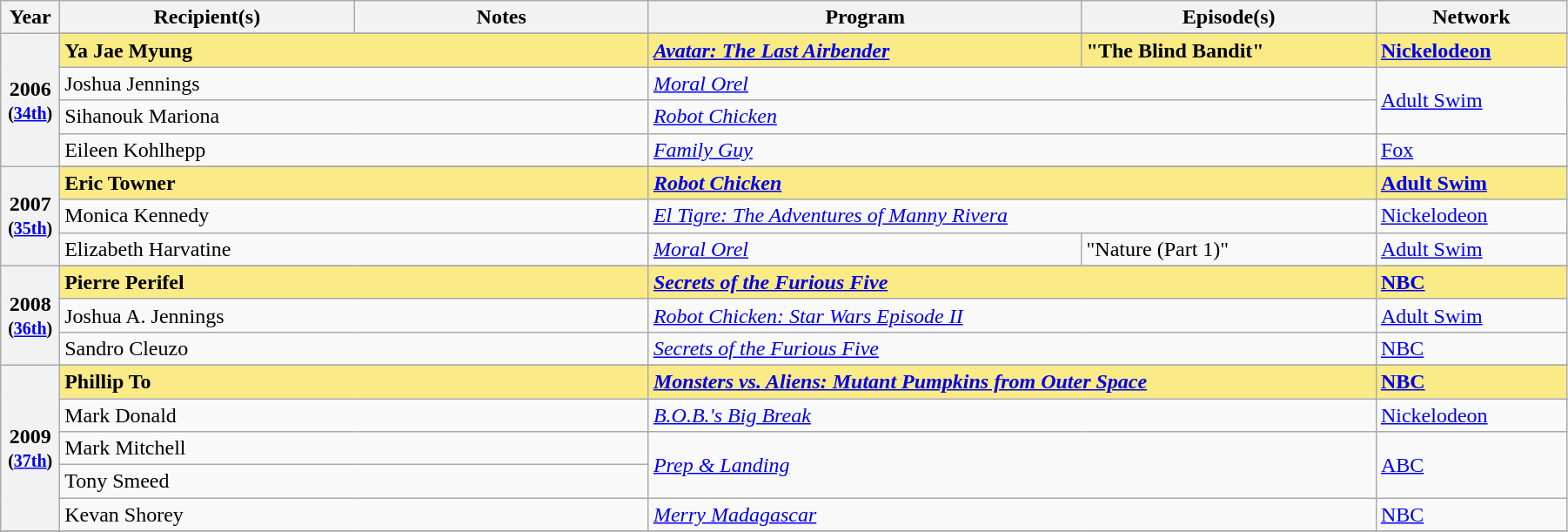<table class="wikitable" style="width:95%;">
<tr>
<th style="width:3%;">Year</th>
<th style="width:17%;">Recipient(s)</th>
<th style="width:17%;">Notes</th>
<th style="width:25%;">Program</th>
<th style="width:17%;">Episode(s)</th>
<th style="width:11%;">Network</th>
</tr>
<tr>
<th rowspan="5" style="text-align:center;">2006 <br><small>(<a href='#'>34th</a>)</small><br></th>
</tr>
<tr style="background:#FAEB86;">
<td colspan="2"><strong>Ya Jae Myung</strong></td>
<td><strong><em><a href='#'>Avatar: The Last Airbender</a></em></strong></td>
<td><strong>"The Blind Bandit"</strong></td>
<td><strong><a href='#'>Nickelodeon</a></strong></td>
</tr>
<tr>
<td colspan="2">Joshua Jennings</td>
<td colspan="2"><em><a href='#'>Moral Orel</a></em></td>
<td rowspan="2"><a href='#'>Adult Swim</a></td>
</tr>
<tr>
<td colspan="2">Sihanouk Mariona</td>
<td colspan="2"><em><a href='#'>Robot Chicken</a></em></td>
</tr>
<tr>
<td colspan="2">Eileen Kohlhepp</td>
<td colspan="2"><em><a href='#'>Family Guy</a></em></td>
<td><a href='#'>Fox</a></td>
</tr>
<tr>
<th rowspan="4" style="text-align:center;">2007 <br><small>(<a href='#'>35th</a>)</small><br></th>
</tr>
<tr style="background:#FAEB86;">
<td colspan="2"><strong>Eric Towner</strong></td>
<td colspan="2"><strong><em><a href='#'>Robot Chicken</a></em></strong></td>
<td><strong><a href='#'>Adult Swim</a></strong></td>
</tr>
<tr>
<td colspan="2">Monica Kennedy</td>
<td colspan="2"><em><a href='#'>El Tigre: The Adventures of Manny Rivera</a></em></td>
<td><a href='#'>Nickelodeon</a></td>
</tr>
<tr>
<td colspan="2">Elizabeth Harvatine</td>
<td><em><a href='#'>Moral Orel</a></em></td>
<td>"Nature (Part 1)"</td>
<td><a href='#'>Adult Swim</a></td>
</tr>
<tr>
<th rowspan="4" style="text-align:center;">2008 <br><small>(<a href='#'>36th</a>)</small><br></th>
</tr>
<tr style="background:#FAEB86;">
<td colspan="2"><strong>Pierre Perifel</strong></td>
<td colspan="2"><strong><em><a href='#'>Secrets of the Furious Five</a></em></strong></td>
<td><strong><a href='#'>NBC</a></strong></td>
</tr>
<tr>
<td colspan="2">Joshua A. Jennings</td>
<td colspan="2"><em><a href='#'>Robot Chicken: Star Wars Episode II</a></em></td>
<td><a href='#'>Adult Swim</a></td>
</tr>
<tr>
<td colspan="2">Sandro Cleuzo</td>
<td colspan="2"><em><a href='#'>Secrets of the Furious Five</a></em></td>
<td><a href='#'>NBC</a></td>
</tr>
<tr>
<th rowspan="6" style="text-align:center;">2009 <br><small>(<a href='#'>37th</a>)</small><br></th>
</tr>
<tr style="background:#FAEB86;">
<td colspan="2"><strong>Phillip To</strong></td>
<td colspan="2"><strong><em><a href='#'>Monsters vs. Aliens: Mutant Pumpkins from Outer Space</a></em></strong></td>
<td><strong><a href='#'>NBC</a></strong></td>
</tr>
<tr>
<td colspan="2">Mark Donald</td>
<td colspan="2"><em><a href='#'>B.O.B.'s Big Break</a></em></td>
<td><a href='#'>Nickelodeon</a></td>
</tr>
<tr>
<td colspan="2">Mark Mitchell</td>
<td rowspan="2" colspan="2"><em><a href='#'>Prep & Landing</a></em></td>
<td rowspan="2"><a href='#'>ABC</a></td>
</tr>
<tr>
<td colspan="2">Tony Smeed</td>
</tr>
<tr>
<td colspan="2">Kevan Shorey</td>
<td colspan="2"><em><a href='#'>Merry Madagascar</a></em></td>
<td><a href='#'>NBC</a></td>
</tr>
<tr>
</tr>
</table>
